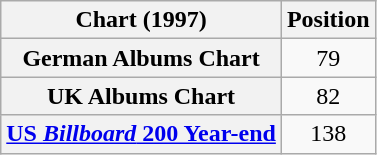<table class="wikitable sortable plainrowheaders" style="text-align:center">
<tr>
<th scope="col">Chart (1997)</th>
<th scope="col">Position</th>
</tr>
<tr>
<th scope="row">German Albums Chart</th>
<td align="center">79</td>
</tr>
<tr>
<th scope="row">UK Albums Chart</th>
<td>82</td>
</tr>
<tr>
<th scope="row"><a href='#'>US <em>Billboard</em> 200 Year-end</a></th>
<td>138</td>
</tr>
</table>
